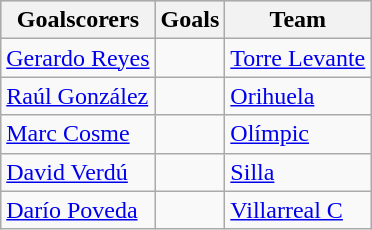<table class="wikitable sortable" class="wikitable">
<tr style="background:#ccc; text-align:center;">
<th>Goalscorers</th>
<th>Goals</th>
<th>Team</th>
</tr>
<tr>
<td> <a href='#'>Gerardo Reyes</a></td>
<td></td>
<td><a href='#'>Torre Levante</a></td>
</tr>
<tr>
<td> <a href='#'>Raúl González</a></td>
<td></td>
<td><a href='#'>Orihuela</a></td>
</tr>
<tr>
<td> <a href='#'>Marc Cosme</a></td>
<td></td>
<td><a href='#'>Olímpic</a></td>
</tr>
<tr>
<td> <a href='#'>David Verdú</a></td>
<td></td>
<td><a href='#'>Silla</a></td>
</tr>
<tr>
<td> <a href='#'>Darío Poveda</a></td>
<td></td>
<td><a href='#'>Villarreal C</a></td>
</tr>
</table>
